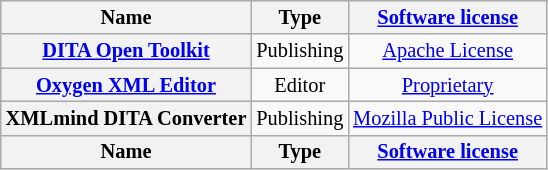<table class="wikitable sortable" style="font-size: 85%; border: gray solid 1px; border-collapse: collapse; text-align: center;">
<tr style="background: #ececec">
<th>Name</th>
<th>Type</th>
<th><a href='#'>Software license</a></th>
</tr>
<tr>
<th><a href='#'>DITA Open Toolkit</a></th>
<td>Publishing</td>
<td><a href='#'>Apache License</a></td>
</tr>
<tr>
<th><a href='#'>Oxygen XML Editor</a></th>
<td>Editor</td>
<td><a href='#'>Proprietary</a></td>
</tr>
<tr>
<th>XMLmind DITA Converter</th>
<td>Publishing</td>
<td><a href='#'>Mozilla Public License</a></td>
</tr>
<tr>
<th>Name</th>
<th>Type</th>
<th><a href='#'>Software license</a></th>
</tr>
</table>
